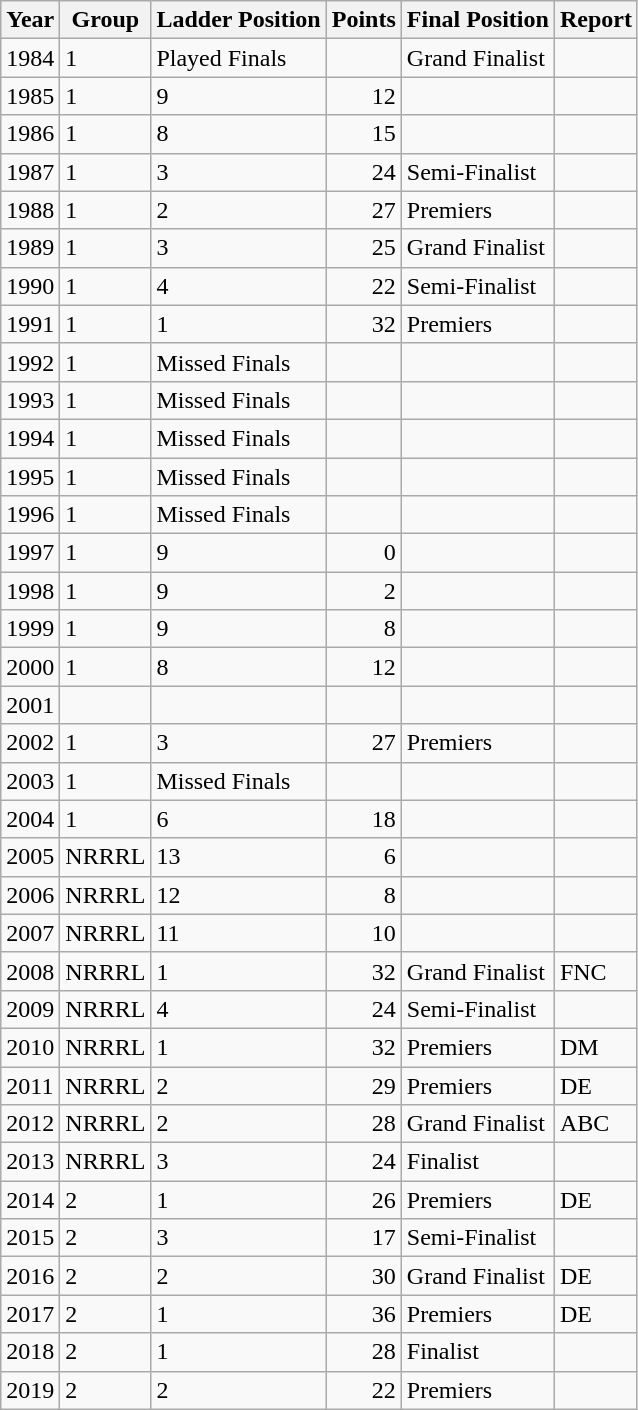<table class="wikitable sortable">
<tr>
<th>Year</th>
<th>Group</th>
<th>Ladder Position</th>
<th>Points</th>
<th>Final Position</th>
<th>Report</th>
</tr>
<tr>
<td>1984</td>
<td>1</td>
<td align=left>Played Finals</td>
<td align=right></td>
<td>Grand Finalist</td>
<td></td>
</tr>
<tr>
<td>1985</td>
<td>1</td>
<td align=left>9</td>
<td align=right>12</td>
<td></td>
<td></td>
</tr>
<tr>
<td>1986</td>
<td>1</td>
<td align=left>8</td>
<td align=right>15</td>
<td></td>
<td></td>
</tr>
<tr>
<td>1987</td>
<td>1</td>
<td align=left>3</td>
<td align=right>24</td>
<td>Semi-Finalist</td>
<td></td>
</tr>
<tr>
<td>1988</td>
<td>1</td>
<td align=left>2</td>
<td align=right>27</td>
<td>Premiers</td>
<td></td>
</tr>
<tr>
<td>1989</td>
<td>1</td>
<td align=left>3</td>
<td align=right>25</td>
<td>Grand Finalist</td>
<td></td>
</tr>
<tr>
<td>1990</td>
<td>1</td>
<td align=left>4</td>
<td align=right>22</td>
<td>Semi-Finalist</td>
<td></td>
</tr>
<tr>
<td>1991</td>
<td>1</td>
<td align=left>1</td>
<td align=right>32</td>
<td>Premiers</td>
<td></td>
</tr>
<tr>
<td>1992</td>
<td>1</td>
<td align=left>Missed Finals</td>
<td align=right></td>
<td></td>
<td></td>
</tr>
<tr>
<td>1993</td>
<td>1</td>
<td align=left>Missed Finals</td>
<td align=right></td>
<td></td>
<td></td>
</tr>
<tr>
<td>1994</td>
<td>1</td>
<td align=left>Missed Finals</td>
<td align=right></td>
<td></td>
<td></td>
</tr>
<tr>
<td>1995</td>
<td>1</td>
<td align=left>Missed Finals</td>
<td align=right></td>
<td></td>
<td></td>
</tr>
<tr>
<td>1996</td>
<td>1</td>
<td align=left>Missed Finals</td>
<td align=right></td>
<td></td>
<td></td>
</tr>
<tr>
<td>1997</td>
<td>1</td>
<td align=left>9</td>
<td align=right>0</td>
<td></td>
<td></td>
</tr>
<tr>
<td>1998</td>
<td>1</td>
<td align=left>9</td>
<td align=right>2</td>
<td></td>
<td></td>
</tr>
<tr>
<td>1999</td>
<td>1</td>
<td align=left>9</td>
<td align=right>8</td>
<td></td>
<td></td>
</tr>
<tr>
<td>2000</td>
<td>1</td>
<td align=left>8</td>
<td align=right>12</td>
<td></td>
<td></td>
</tr>
<tr>
<td>2001</td>
<td></td>
<td align=left></td>
<td align=right></td>
<td></td>
<td></td>
</tr>
<tr>
<td>2002</td>
<td>1</td>
<td align=left>3</td>
<td align=right>27</td>
<td>Premiers</td>
<td></td>
</tr>
<tr>
<td>2003</td>
<td>1</td>
<td align=left>Missed Finals</td>
<td align=right></td>
<td></td>
<td></td>
</tr>
<tr>
<td>2004</td>
<td>1</td>
<td align=left>6</td>
<td align=right>18</td>
<td></td>
<td></td>
</tr>
<tr>
<td>2005</td>
<td>NRRRL</td>
<td align=left>13</td>
<td align=right>6</td>
<td></td>
<td></td>
</tr>
<tr>
<td>2006</td>
<td>NRRRL</td>
<td align=left>12</td>
<td align=right>8</td>
<td></td>
<td></td>
</tr>
<tr>
<td>2007</td>
<td>NRRRL</td>
<td align=left>11</td>
<td align=right>10</td>
<td></td>
<td></td>
</tr>
<tr>
<td>2008</td>
<td>NRRRL</td>
<td align=left>1</td>
<td align=right>32</td>
<td>Grand Finalist</td>
<td>FNC</td>
</tr>
<tr>
<td>2009</td>
<td>NRRRL</td>
<td align=left>4</td>
<td align=right>24</td>
<td>Semi-Finalist</td>
<td></td>
</tr>
<tr>
<td>2010</td>
<td>NRRRL</td>
<td align=left>1</td>
<td align=right>32</td>
<td>Premiers</td>
<td>DM</td>
</tr>
<tr>
<td>2011</td>
<td>NRRRL</td>
<td align=left>2</td>
<td align=right>29</td>
<td>Premiers</td>
<td>DE</td>
</tr>
<tr>
<td>2012</td>
<td>NRRRL</td>
<td align=left>2</td>
<td align=right>28</td>
<td>Grand Finalist</td>
<td>ABC</td>
</tr>
<tr>
<td>2013</td>
<td>NRRRL</td>
<td align=left>3</td>
<td align=right>24</td>
<td>Finalist</td>
<td></td>
</tr>
<tr>
<td>2014</td>
<td>2</td>
<td align=left>1</td>
<td align=right>26</td>
<td>Premiers</td>
<td>DE</td>
</tr>
<tr>
<td>2015</td>
<td>2</td>
<td align=left>3</td>
<td align=right>17</td>
<td>Semi-Finalist</td>
<td></td>
</tr>
<tr>
<td>2016</td>
<td>2</td>
<td align=left>2</td>
<td align=right>30</td>
<td>Grand Finalist</td>
<td>DE</td>
</tr>
<tr>
<td>2017</td>
<td>2</td>
<td align=left>1</td>
<td align=right>36</td>
<td>Premiers</td>
<td>DE</td>
</tr>
<tr>
<td>2018</td>
<td>2</td>
<td align=left>1</td>
<td align=right>28</td>
<td>Finalist</td>
<td></td>
</tr>
<tr>
<td>2019</td>
<td>2</td>
<td align=left>2</td>
<td align=right>22</td>
<td>Premiers</td>
<td></td>
</tr>
</table>
